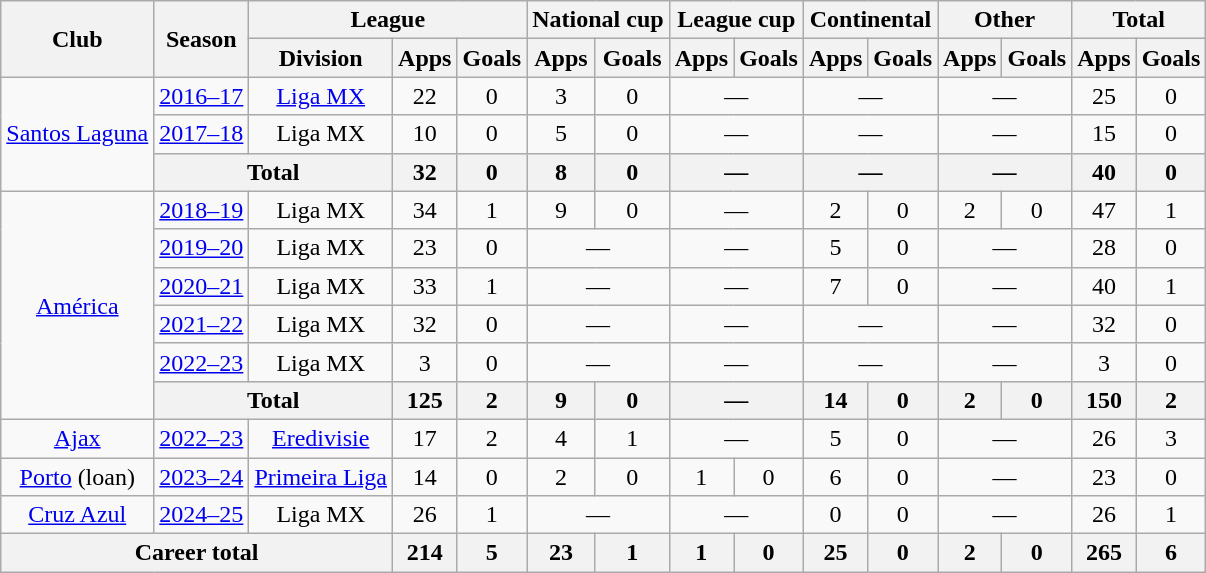<table class="wikitable" style="text-align:center">
<tr>
<th rowspan="2">Club</th>
<th rowspan="2">Season</th>
<th colspan="3">League</th>
<th colspan="2">National cup</th>
<th colspan="2">League cup</th>
<th colspan="2">Continental</th>
<th colspan="2">Other</th>
<th colspan="2">Total</th>
</tr>
<tr>
<th>Division</th>
<th>Apps</th>
<th>Goals</th>
<th>Apps</th>
<th>Goals</th>
<th>Apps</th>
<th>Goals</th>
<th>Apps</th>
<th>Goals</th>
<th>Apps</th>
<th>Goals</th>
<th>Apps</th>
<th>Goals</th>
</tr>
<tr>
<td rowspan="3"><a href='#'>Santos Laguna</a></td>
<td><a href='#'>2016–17</a></td>
<td><a href='#'>Liga MX</a></td>
<td>22</td>
<td>0</td>
<td>3</td>
<td>0</td>
<td colspan="2">—</td>
<td colspan="2">—</td>
<td colspan="2">—</td>
<td>25</td>
<td>0</td>
</tr>
<tr>
<td><a href='#'>2017–18</a></td>
<td>Liga MX</td>
<td>10</td>
<td>0</td>
<td>5</td>
<td>0</td>
<td colspan="2">—</td>
<td colspan="2">—</td>
<td colspan="2">—</td>
<td>15</td>
<td>0</td>
</tr>
<tr>
<th colspan="2">Total</th>
<th>32</th>
<th>0</th>
<th>8</th>
<th>0</th>
<th colspan="2">—</th>
<th colspan="2">—</th>
<th colspan=2>—</th>
<th>40</th>
<th>0</th>
</tr>
<tr>
<td rowspan="6"><a href='#'>América</a></td>
<td><a href='#'>2018–19</a></td>
<td>Liga MX</td>
<td>34</td>
<td>1</td>
<td>9</td>
<td>0</td>
<td colspan="2">—</td>
<td>2</td>
<td>0</td>
<td>2</td>
<td>0</td>
<td>47</td>
<td>1</td>
</tr>
<tr>
<td><a href='#'>2019–20</a></td>
<td>Liga MX</td>
<td>23</td>
<td>0</td>
<td colspan="2">—</td>
<td colspan="2">—</td>
<td>5</td>
<td>0</td>
<td colspan="2">—</td>
<td>28</td>
<td>0</td>
</tr>
<tr>
<td><a href='#'>2020–21</a></td>
<td>Liga MX</td>
<td>33</td>
<td>1</td>
<td colspan="2">—</td>
<td colspan="2">—</td>
<td>7</td>
<td>0</td>
<td colspan="2">—</td>
<td>40</td>
<td>1</td>
</tr>
<tr>
<td><a href='#'>2021–22</a></td>
<td>Liga MX</td>
<td>32</td>
<td>0</td>
<td colspan="2">—</td>
<td colspan="2">—</td>
<td colspan="2">—</td>
<td colspan="2">—</td>
<td>32</td>
<td>0</td>
</tr>
<tr>
<td><a href='#'>2022–23</a></td>
<td>Liga MX</td>
<td>3</td>
<td>0</td>
<td colspan="2">—</td>
<td colspan="2">—</td>
<td colspan="2">—</td>
<td colspan="2">—</td>
<td>3</td>
<td>0</td>
</tr>
<tr>
<th colspan="2">Total</th>
<th>125</th>
<th>2</th>
<th>9</th>
<th>0</th>
<th colspan="2">—</th>
<th>14</th>
<th>0</th>
<th>2</th>
<th>0</th>
<th>150</th>
<th>2</th>
</tr>
<tr>
<td><a href='#'>Ajax</a></td>
<td><a href='#'>2022–23</a></td>
<td><a href='#'>Eredivisie</a></td>
<td>17</td>
<td>2</td>
<td>4</td>
<td>1</td>
<td colspan="2">—</td>
<td>5</td>
<td>0</td>
<td colspan="2">—</td>
<td>26</td>
<td>3</td>
</tr>
<tr>
<td><a href='#'>Porto</a> (loan)</td>
<td><a href='#'>2023–24</a></td>
<td><a href='#'>Primeira Liga</a></td>
<td>14</td>
<td>0</td>
<td>2</td>
<td>0</td>
<td>1</td>
<td>0</td>
<td>6</td>
<td>0</td>
<td colspan="2">—</td>
<td>23</td>
<td>0</td>
</tr>
<tr>
<td rowspan="1"><a href='#'>Cruz Azul</a></td>
<td><a href='#'>2024–25</a></td>
<td>Liga MX</td>
<td>26</td>
<td>1</td>
<td colspan="2">—</td>
<td colspan="2">—</td>
<td>0</td>
<td>0</td>
<td colspan="2">—</td>
<td>26</td>
<td>1</td>
</tr>
<tr>
<th colspan="3">Career total</th>
<th>214</th>
<th>5</th>
<th>23</th>
<th>1</th>
<th>1</th>
<th>0</th>
<th>25</th>
<th>0</th>
<th>2</th>
<th>0</th>
<th>265</th>
<th>6</th>
</tr>
</table>
